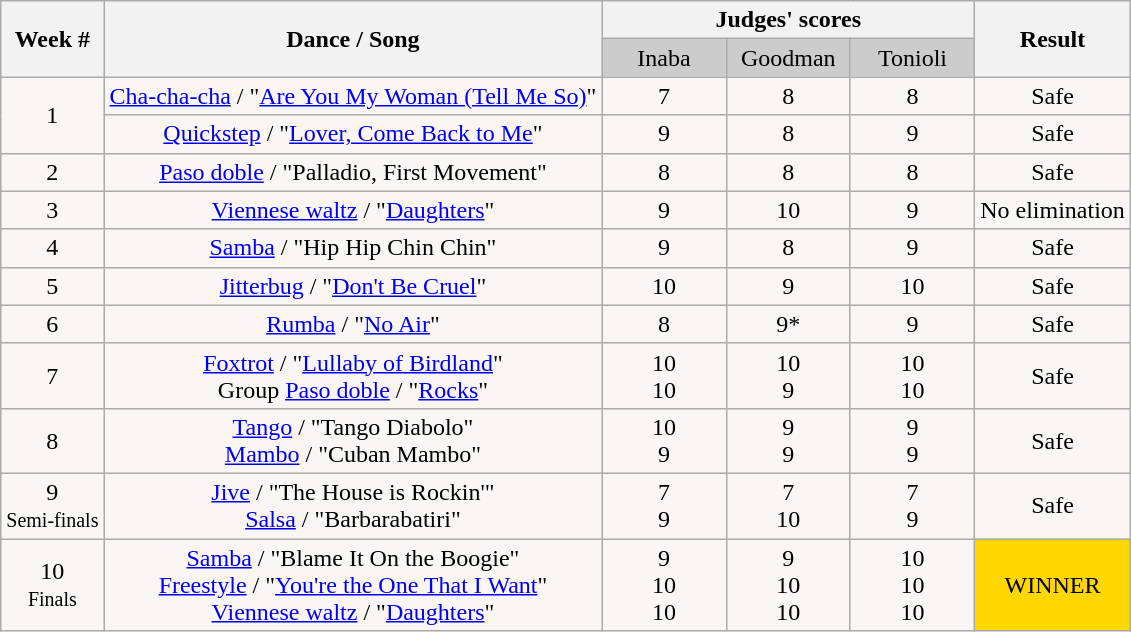<table class="wikitable collapsible collapsed" style="float:left;">
<tr style="text-align:Center; ;">
<th rowspan="2">Week #</th>
<th rowspan="2">Dance / Song</th>
<th colspan="3">Judges' scores</th>
<th rowspan="2">Result</th>
</tr>
<tr style="text-align:center; background:#ccc;">
<td style="width:11%; ">Inaba</td>
<td style="width:11%; ">Goodman</td>
<td style="width:11%; ">Tonioli</td>
</tr>
<tr>
<td rowspan="2" style="text-align:center; background:#faf6f6;">1</td>
<td style="text-align:center; background:#faf6f6;"><a href='#'>Cha-cha-cha</a> / "<a href='#'>Are You My Woman (Tell Me So)</a>"</td>
<td style="text-align:center; background:#faf6f6;">7</td>
<td style="text-align:center; background:#faf6f6;">8</td>
<td style="text-align:center; background:#faf6f6;">8</td>
<td style="text-align:center; background:#faf6f6;">Safe</td>
</tr>
<tr style="text-align:center; background:#faf6f6;">
<td><a href='#'>Quickstep</a> / "<a href='#'>Lover, Come Back to Me</a>"</td>
<td>9</td>
<td>8</td>
<td>9</td>
<td>Safe</td>
</tr>
<tr style="text-align:center; background:#faf6f6;">
<td>2</td>
<td><a href='#'>Paso doble</a> / "Palladio, First Movement"</td>
<td>8</td>
<td>8</td>
<td>8</td>
<td>Safe</td>
</tr>
<tr style="text-align:center; background:#faf6f6;">
<td>3</td>
<td><a href='#'>Viennese waltz</a> / "<a href='#'>Daughters</a>"</td>
<td>9</td>
<td>10</td>
<td>9</td>
<td>No elimination</td>
</tr>
<tr style="text-align:center; background:#faf6f6;">
<td>4</td>
<td><a href='#'>Samba</a> / "Hip Hip Chin Chin"</td>
<td>9</td>
<td>8</td>
<td>9</td>
<td>Safe</td>
</tr>
<tr style="text-align:center; background:#faf6f6;">
<td>5</td>
<td><a href='#'>Jitterbug</a> / "<a href='#'>Don't Be Cruel</a>"</td>
<td>10</td>
<td>9</td>
<td>10</td>
<td>Safe</td>
</tr>
<tr>
<td style="text-align:center; background:#faf6f6;">6</td>
<td style="text-align:center; background:#faf6f6;"><a href='#'>Rumba</a> / "<a href='#'>No Air</a>"</td>
<td style="text-align:center; background:#faf6f6;">8</td>
<td style="text-align:center; background:#faf6f6;">9*</td>
<td style="text-align:center; background:#faf6f6;">9</td>
<td style="text-align:center; background:#faf6f6;">Safe</td>
</tr>
<tr style="text-align:center; background:#faf6f6;">
<td>7</td>
<td><a href='#'>Foxtrot</a> / "<a href='#'>Lullaby of Birdland</a>"<br>Group <a href='#'>Paso doble</a> / "<a href='#'>Rocks</a>"</td>
<td>10<br>10</td>
<td>10<br>9</td>
<td>10<br>10</td>
<td>Safe</td>
</tr>
<tr>
<td style="text-align:center; background:#faf6f6;">8</td>
<td style="text-align:center; background:#faf6f6;"><a href='#'>Tango</a> / "Tango Diabolo"<br><a href='#'>Mambo</a> / "Cuban Mambo"</td>
<td style="text-align:center; background:#faf6f6;">10<br>9</td>
<td style="text-align:center; background:#faf6f6;">9<br>9</td>
<td style="text-align:center; background:#faf6f6;">9<br>9</td>
<td style="text-align:center; background:#faf6f6;">Safe</td>
</tr>
<tr>
<td style="text-align:center; background:#faf6f6;">9<br><small>Semi-finals</small></td>
<td style="text-align:center; background:#faf6f6;"><a href='#'>Jive</a> / "The House is Rockin'"<br><a href='#'>Salsa</a> / "Barbarabatiri"</td>
<td style="text-align:center; background:#faf6f6;">7<br>9</td>
<td style="text-align:center; background:#faf6f6;">7<br>10</td>
<td style="text-align:center; background:#faf6f6;">7<br>9</td>
<td style="text-align:center; background:#faf6f6;">Safe</td>
</tr>
<tr>
<td style="text-align:center; background:#faf6f6;">10<br><small>Finals</small></td>
<td style="text-align:center; background:#faf6f6;"><a href='#'>Samba</a> / "Blame It On the Boogie"<br><a href='#'>Freestyle</a> / "<a href='#'>You're the One That I Want</a>"<br><a href='#'>Viennese waltz</a> / "<a href='#'>Daughters</a>"</td>
<td style="text-align:center; background:#faf6f6;">9<br>10<br>10</td>
<td style="text-align:center; background:#faf6f6;">9<br>10<br>10</td>
<td style="text-align:center; background:#faf6f6;">10<br>10<br>10</td>
<td style="text-align:center; background:gold;">WINNER</td>
</tr>
</table>
